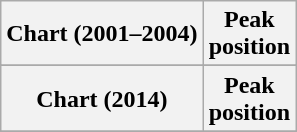<table class="wikitable sortable plainrowheaders" style="text-align:center">
<tr>
<th scope="col">Chart (2001–2004)</th>
<th scope="col">Peak<br>position</th>
</tr>
<tr>
</tr>
<tr>
</tr>
<tr>
</tr>
<tr>
</tr>
<tr>
</tr>
<tr>
</tr>
<tr>
</tr>
<tr>
</tr>
<tr>
</tr>
<tr>
<th scope="col">Chart (2014)</th>
<th scope="col">Peak<br>position</th>
</tr>
<tr>
</tr>
</table>
